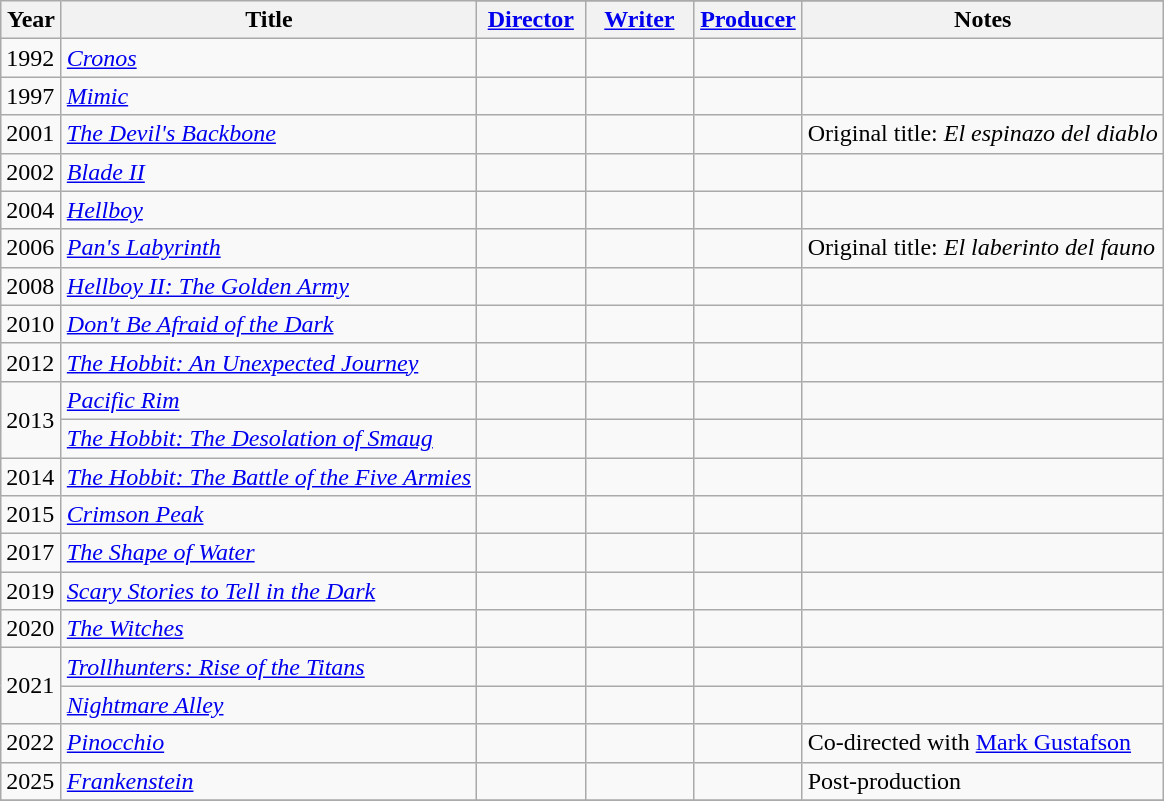<table class="wikitable">
<tr>
<th rowspan="2" style="width:33px;">Year</th>
<th rowspan="2">Title</th>
</tr>
<tr>
<th width=65><a href='#'>Director</a></th>
<th width=65><a href='#'>Writer</a></th>
<th width=65><a href='#'>Producer</a></th>
<th scope="col">Notes</th>
</tr>
<tr>
<td>1992</td>
<td><em><a href='#'>Cronos</a></em></td>
<td></td>
<td></td>
<td></td>
<td></td>
</tr>
<tr>
<td>1997</td>
<td><em><a href='#'>Mimic</a></em></td>
<td></td>
<td></td>
<td></td>
<td></td>
</tr>
<tr>
<td>2001</td>
<td><em><a href='#'>The Devil's Backbone</a></em></td>
<td></td>
<td></td>
<td></td>
<td>Original title: <em>El espinazo del diablo</em></td>
</tr>
<tr>
<td>2002</td>
<td><em><a href='#'>Blade II</a></em></td>
<td></td>
<td></td>
<td></td>
<td></td>
</tr>
<tr>
<td>2004</td>
<td><em><a href='#'>Hellboy</a></em></td>
<td></td>
<td></td>
<td></td>
<td></td>
</tr>
<tr>
<td>2006</td>
<td><em><a href='#'>Pan's Labyrinth</a></em></td>
<td></td>
<td></td>
<td></td>
<td>Original title: <em>El laberinto del fauno</em></td>
</tr>
<tr>
<td>2008</td>
<td><em><a href='#'>Hellboy II: The Golden Army</a></em></td>
<td></td>
<td></td>
<td></td>
<td></td>
</tr>
<tr>
<td>2010</td>
<td><em><a href='#'>Don't Be Afraid of the Dark</a></em></td>
<td></td>
<td></td>
<td></td>
<td></td>
</tr>
<tr>
<td>2012</td>
<td><em><a href='#'>The Hobbit: An Unexpected Journey</a></em></td>
<td></td>
<td></td>
<td></td>
<td></td>
</tr>
<tr>
<td rowspan="2">2013</td>
<td><em><a href='#'>Pacific Rim</a></em></td>
<td></td>
<td></td>
<td></td>
<td></td>
</tr>
<tr>
<td><em><a href='#'>The Hobbit: The Desolation of Smaug</a></em></td>
<td></td>
<td></td>
<td></td>
<td></td>
</tr>
<tr>
<td>2014</td>
<td><em><a href='#'>The Hobbit: The Battle of the Five Armies</a></em></td>
<td></td>
<td></td>
<td></td>
<td></td>
</tr>
<tr>
<td>2015</td>
<td><em><a href='#'>Crimson Peak</a></em></td>
<td></td>
<td></td>
<td></td>
<td></td>
</tr>
<tr>
<td>2017</td>
<td><em><a href='#'>The Shape of Water</a></em></td>
<td></td>
<td></td>
<td></td>
<td></td>
</tr>
<tr>
<td>2019</td>
<td><em><a href='#'>Scary Stories to Tell in the Dark</a></em></td>
<td></td>
<td></td>
<td></td>
<td></td>
</tr>
<tr>
<td>2020</td>
<td><em><a href='#'>The Witches</a></em></td>
<td></td>
<td></td>
<td></td>
<td></td>
</tr>
<tr>
<td rowspan="2">2021</td>
<td><em><a href='#'>Trollhunters: Rise of the Titans</a></em></td>
<td></td>
<td></td>
<td></td>
<td></td>
</tr>
<tr>
<td><em><a href='#'>Nightmare Alley</a></em></td>
<td></td>
<td></td>
<td></td>
<td></td>
</tr>
<tr>
<td>2022</td>
<td><em><a href='#'>Pinocchio</a></em></td>
<td></td>
<td></td>
<td></td>
<td>Co-directed with <a href='#'>Mark Gustafson</a></td>
</tr>
<tr>
<td>2025</td>
<td><em><a href='#'>Frankenstein</a></em></td>
<td></td>
<td></td>
<td></td>
<td>Post-production</td>
</tr>
<tr>
</tr>
</table>
